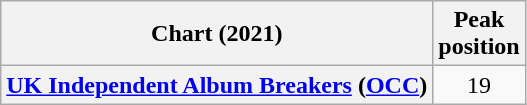<table class="wikitable sortable plainrowheaders" style="text-align:center">
<tr>
<th scope="col">Chart (2021)</th>
<th scope="col">Peak<br>position</th>
</tr>
<tr>
<th scope="row"><a href='#'>UK Independent Album Breakers</a> (<a href='#'>OCC</a>)</th>
<td>19</td>
</tr>
</table>
